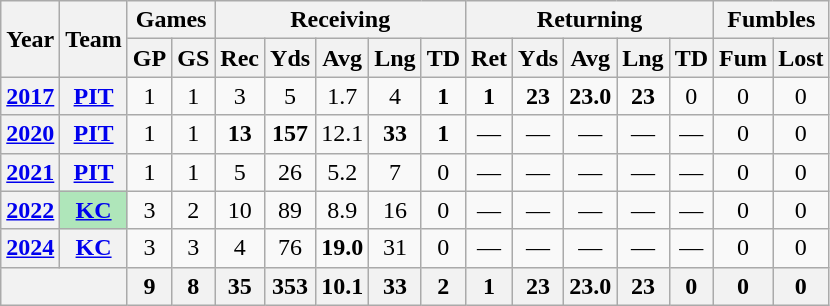<table class= "wikitable" style="text-align:center;">
<tr>
<th rowspan="2">Year</th>
<th rowspan="2">Team</th>
<th colspan="2">Games</th>
<th colspan="5">Receiving</th>
<th colspan="5">Returning</th>
<th colspan="2">Fumbles</th>
</tr>
<tr>
<th>GP</th>
<th>GS</th>
<th>Rec</th>
<th>Yds</th>
<th>Avg</th>
<th>Lng</th>
<th>TD</th>
<th>Ret</th>
<th>Yds</th>
<th>Avg</th>
<th>Lng</th>
<th>TD</th>
<th>Fum</th>
<th>Lost</th>
</tr>
<tr>
<th><a href='#'>2017</a></th>
<th><a href='#'>PIT</a></th>
<td>1</td>
<td>1</td>
<td>3</td>
<td>5</td>
<td>1.7</td>
<td>4</td>
<td><strong>1</strong></td>
<td><strong>1</strong></td>
<td><strong>23</strong></td>
<td><strong>23.0</strong></td>
<td><strong>23</strong></td>
<td>0</td>
<td>0</td>
<td>0</td>
</tr>
<tr>
<th><a href='#'>2020</a></th>
<th><a href='#'>PIT</a></th>
<td>1</td>
<td>1</td>
<td><strong>13</strong></td>
<td><strong>157</strong></td>
<td>12.1</td>
<td><strong>33</strong></td>
<td><strong>1</strong></td>
<td>—</td>
<td>—</td>
<td>—</td>
<td>—</td>
<td>—</td>
<td>0</td>
<td>0</td>
</tr>
<tr>
<th><a href='#'>2021</a></th>
<th><a href='#'>PIT</a></th>
<td>1</td>
<td>1</td>
<td>5</td>
<td>26</td>
<td>5.2</td>
<td>7</td>
<td>0</td>
<td>—</td>
<td>—</td>
<td>—</td>
<td>—</td>
<td>—</td>
<td>0</td>
<td>0</td>
</tr>
<tr>
<th><a href='#'>2022</a></th>
<th style="background:#afe6ba;"><a href='#'>KC</a></th>
<td>3</td>
<td>2</td>
<td>10</td>
<td>89</td>
<td>8.9</td>
<td>16</td>
<td>0</td>
<td>—</td>
<td>—</td>
<td>—</td>
<td>—</td>
<td>—</td>
<td>0</td>
<td>0</td>
</tr>
<tr>
<th><a href='#'>2024</a></th>
<th><a href='#'>KC</a></th>
<td>3</td>
<td>3</td>
<td>4</td>
<td>76</td>
<td><strong>19.0</strong></td>
<td>31</td>
<td>0</td>
<td>—</td>
<td>—</td>
<td>—</td>
<td>—</td>
<td>—</td>
<td>0</td>
<td>0</td>
</tr>
<tr>
<th colspan="2"></th>
<th>9</th>
<th>8</th>
<th>35</th>
<th>353</th>
<th>10.1</th>
<th>33</th>
<th>2</th>
<th>1</th>
<th>23</th>
<th>23.0</th>
<th>23</th>
<th>0</th>
<th>0</th>
<th>0</th>
</tr>
</table>
